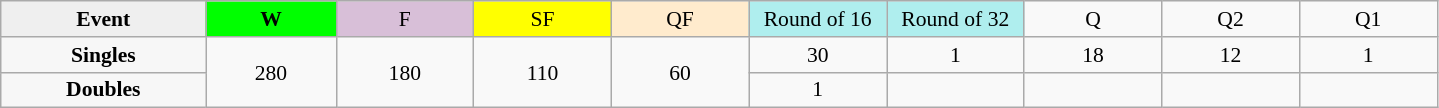<table class=wikitable style=font-size:90%;text-align:center>
<tr>
<td style="width:130px; background:#efefef;"><strong>Event</strong></td>
<td style="width:80px; background:lime;"><strong>W</strong></td>
<td style="width:85px; background:thistle;">F</td>
<td style="width:85px; background:#ff0;">SF</td>
<td style="width:85px; background:#ffebcd;">QF</td>
<td style="width:85px; background:#afeeee;">Round of 16</td>
<td style="width:85px; background:#afeeee;">Round of 32</td>
<td width=85>Q</td>
<td width=85>Q2</td>
<td width=85>Q1</td>
</tr>
<tr>
<th style="background:#f7f7f7;">Singles</th>
<td rowspan=2>280</td>
<td rowspan=2>180</td>
<td rowspan=2>110</td>
<td rowspan=2>60</td>
<td>30</td>
<td>1</td>
<td>18</td>
<td>12</td>
<td>1</td>
</tr>
<tr>
<th style="background:#f7f7f7;">Doubles</th>
<td>1</td>
<td></td>
<td></td>
<td></td>
<td></td>
</tr>
</table>
